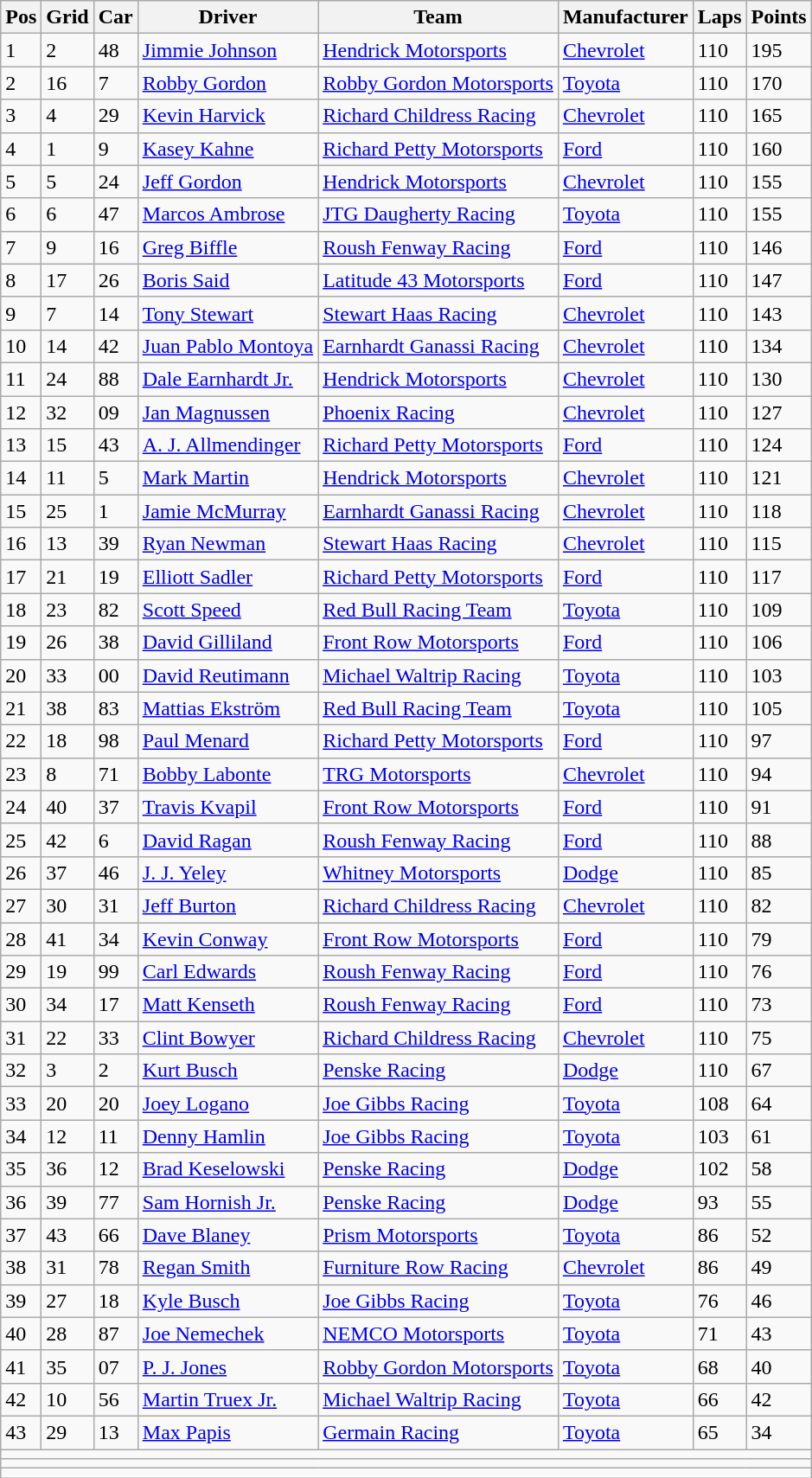<table class="sortable wikitable" border="1">
<tr>
<th>Pos</th>
<th>Grid</th>
<th>Car</th>
<th>Driver</th>
<th>Team</th>
<th>Manufacturer</th>
<th>Laps</th>
<th>Points</th>
</tr>
<tr>
<td>1</td>
<td>2</td>
<td>48</td>
<td><a href='#'>Jimmie Johnson</a></td>
<td><a href='#'>Hendrick Motorsports</a></td>
<td><a href='#'>Chevrolet</a></td>
<td>110</td>
<td>195</td>
</tr>
<tr>
<td>2</td>
<td>16</td>
<td>7</td>
<td><a href='#'>Robby Gordon</a></td>
<td><a href='#'>Robby Gordon Motorsports</a></td>
<td><a href='#'>Toyota</a></td>
<td>110</td>
<td>170</td>
</tr>
<tr>
<td>3</td>
<td>4</td>
<td>29</td>
<td><a href='#'>Kevin Harvick</a></td>
<td><a href='#'>Richard Childress Racing</a></td>
<td><a href='#'>Chevrolet</a></td>
<td>110</td>
<td>165</td>
</tr>
<tr>
<td>4</td>
<td>1</td>
<td>9</td>
<td><a href='#'>Kasey Kahne</a></td>
<td><a href='#'>Richard Petty Motorsports</a></td>
<td><a href='#'>Ford</a></td>
<td>110</td>
<td>160</td>
</tr>
<tr>
<td>5</td>
<td>5</td>
<td>24</td>
<td><a href='#'>Jeff Gordon</a></td>
<td><a href='#'>Hendrick Motorsports</a></td>
<td><a href='#'>Chevrolet</a></td>
<td>110</td>
<td>155</td>
</tr>
<tr>
<td>6</td>
<td>6</td>
<td>47</td>
<td><a href='#'>Marcos Ambrose</a></td>
<td><a href='#'>JTG Daugherty Racing</a></td>
<td><a href='#'>Toyota</a></td>
<td>110</td>
<td>155</td>
</tr>
<tr>
<td>7</td>
<td>9</td>
<td>16</td>
<td><a href='#'>Greg Biffle</a></td>
<td><a href='#'>Roush Fenway Racing</a></td>
<td><a href='#'>Ford</a></td>
<td>110</td>
<td>146</td>
</tr>
<tr>
<td>8</td>
<td>17</td>
<td>26</td>
<td><a href='#'>Boris Said</a></td>
<td><a href='#'>Latitude 43 Motorsports</a></td>
<td><a href='#'>Ford</a></td>
<td>110</td>
<td>147</td>
</tr>
<tr>
<td>9</td>
<td>7</td>
<td>14</td>
<td><a href='#'>Tony Stewart</a></td>
<td><a href='#'>Stewart Haas Racing</a></td>
<td><a href='#'>Chevrolet</a></td>
<td>110</td>
<td>143</td>
</tr>
<tr>
<td>10</td>
<td>14</td>
<td>42</td>
<td><a href='#'>Juan Pablo Montoya</a></td>
<td><a href='#'>Earnhardt Ganassi Racing</a></td>
<td><a href='#'>Chevrolet</a></td>
<td>110</td>
<td>134</td>
</tr>
<tr>
<td>11</td>
<td>24</td>
<td>88</td>
<td><a href='#'>Dale Earnhardt Jr.</a></td>
<td><a href='#'>Hendrick Motorsports</a></td>
<td><a href='#'>Chevrolet</a></td>
<td>110</td>
<td>130</td>
</tr>
<tr>
<td>12</td>
<td>32</td>
<td>09</td>
<td><a href='#'>Jan Magnussen</a></td>
<td><a href='#'>Phoenix Racing</a></td>
<td><a href='#'>Chevrolet</a></td>
<td>110</td>
<td>127</td>
</tr>
<tr>
<td>13</td>
<td>15</td>
<td>43</td>
<td><a href='#'>A. J. Allmendinger</a></td>
<td><a href='#'>Richard Petty Motorsports</a></td>
<td><a href='#'>Ford</a></td>
<td>110</td>
<td>124</td>
</tr>
<tr>
<td>14</td>
<td>11</td>
<td>5</td>
<td><a href='#'>Mark Martin</a></td>
<td><a href='#'>Hendrick Motorsports</a></td>
<td><a href='#'>Chevrolet</a></td>
<td>110</td>
<td>121</td>
</tr>
<tr>
<td>15</td>
<td>25</td>
<td>1</td>
<td><a href='#'>Jamie McMurray</a></td>
<td><a href='#'>Earnhardt Ganassi Racing</a></td>
<td><a href='#'>Chevrolet</a></td>
<td>110</td>
<td>118</td>
</tr>
<tr>
<td>16</td>
<td>13</td>
<td>39</td>
<td><a href='#'>Ryan Newman</a></td>
<td><a href='#'>Stewart Haas Racing</a></td>
<td><a href='#'>Chevrolet</a></td>
<td>110</td>
<td>115</td>
</tr>
<tr>
<td>17</td>
<td>21</td>
<td>19</td>
<td><a href='#'>Elliott Sadler</a></td>
<td><a href='#'>Richard Petty Motorsports</a></td>
<td><a href='#'>Ford</a></td>
<td>110</td>
<td>117</td>
</tr>
<tr>
<td>18</td>
<td>23</td>
<td>82</td>
<td><a href='#'>Scott Speed</a></td>
<td><a href='#'>Red Bull Racing Team</a></td>
<td><a href='#'>Toyota</a></td>
<td>110</td>
<td>109</td>
</tr>
<tr>
<td>19</td>
<td>26</td>
<td>38</td>
<td><a href='#'>David Gilliland</a></td>
<td><a href='#'>Front Row Motorsports</a></td>
<td><a href='#'>Ford</a></td>
<td>110</td>
<td>106</td>
</tr>
<tr>
<td>20</td>
<td>33</td>
<td>00</td>
<td><a href='#'>David Reutimann</a></td>
<td><a href='#'>Michael Waltrip Racing</a></td>
<td><a href='#'>Toyota</a></td>
<td>110</td>
<td>103</td>
</tr>
<tr>
<td>21</td>
<td>38</td>
<td>83</td>
<td><a href='#'>Mattias Ekström</a></td>
<td><a href='#'>Red Bull Racing Team</a></td>
<td><a href='#'>Toyota</a></td>
<td>110</td>
<td>105</td>
</tr>
<tr>
<td>22</td>
<td>18</td>
<td>98</td>
<td><a href='#'>Paul Menard</a></td>
<td><a href='#'>Richard Petty Motorsports</a></td>
<td><a href='#'>Ford</a></td>
<td>110</td>
<td>97</td>
</tr>
<tr>
<td>23</td>
<td>8</td>
<td>71</td>
<td><a href='#'>Bobby Labonte</a></td>
<td><a href='#'>TRG Motorsports</a></td>
<td><a href='#'>Chevrolet</a></td>
<td>110</td>
<td>94</td>
</tr>
<tr>
<td>24</td>
<td>40</td>
<td>37</td>
<td><a href='#'>Travis Kvapil</a></td>
<td><a href='#'>Front Row Motorsports</a></td>
<td><a href='#'>Ford</a></td>
<td>110</td>
<td>91</td>
</tr>
<tr>
<td>25</td>
<td>42</td>
<td>6</td>
<td><a href='#'>David Ragan</a></td>
<td><a href='#'>Roush Fenway Racing</a></td>
<td><a href='#'>Ford</a></td>
<td>110</td>
<td>88</td>
</tr>
<tr>
<td>26</td>
<td>37</td>
<td>46</td>
<td><a href='#'>J. J. Yeley</a></td>
<td><a href='#'>Whitney Motorsports</a></td>
<td><a href='#'>Dodge</a></td>
<td>110</td>
<td>85</td>
</tr>
<tr>
<td>27</td>
<td>30</td>
<td>31</td>
<td><a href='#'>Jeff Burton</a></td>
<td><a href='#'>Richard Childress Racing</a></td>
<td><a href='#'>Chevrolet</a></td>
<td>110</td>
<td>82</td>
</tr>
<tr>
<td>28</td>
<td>41</td>
<td>34</td>
<td><a href='#'>Kevin Conway</a></td>
<td><a href='#'>Front Row Motorsports</a></td>
<td><a href='#'>Ford</a></td>
<td>110</td>
<td>79</td>
</tr>
<tr>
<td>29</td>
<td>19</td>
<td>99</td>
<td><a href='#'>Carl Edwards</a></td>
<td><a href='#'>Roush Fenway Racing</a></td>
<td><a href='#'>Ford</a></td>
<td>110</td>
<td>76</td>
</tr>
<tr>
<td>30</td>
<td>34</td>
<td>17</td>
<td><a href='#'>Matt Kenseth</a></td>
<td><a href='#'>Roush Fenway Racing</a></td>
<td><a href='#'>Ford</a></td>
<td>110</td>
<td>73</td>
</tr>
<tr>
<td>31</td>
<td>22</td>
<td>33</td>
<td><a href='#'>Clint Bowyer</a></td>
<td><a href='#'>Richard Childress Racing</a></td>
<td><a href='#'>Chevrolet</a></td>
<td>110</td>
<td>75</td>
</tr>
<tr>
<td>32</td>
<td>3</td>
<td>2</td>
<td><a href='#'>Kurt Busch</a></td>
<td><a href='#'>Penske Racing</a></td>
<td><a href='#'>Dodge</a></td>
<td>110</td>
<td>67</td>
</tr>
<tr>
<td>33</td>
<td>20</td>
<td>20</td>
<td><a href='#'>Joey Logano</a></td>
<td><a href='#'>Joe Gibbs Racing</a></td>
<td><a href='#'>Toyota</a></td>
<td>108</td>
<td>64</td>
</tr>
<tr>
<td>34</td>
<td>12</td>
<td>11</td>
<td><a href='#'>Denny Hamlin</a></td>
<td><a href='#'>Joe Gibbs Racing</a></td>
<td><a href='#'>Toyota</a></td>
<td>103</td>
<td>61</td>
</tr>
<tr>
<td>35</td>
<td>36</td>
<td>12</td>
<td><a href='#'>Brad Keselowski</a></td>
<td><a href='#'>Penske Racing</a></td>
<td><a href='#'>Dodge</a></td>
<td>102</td>
<td>58</td>
</tr>
<tr>
<td>36</td>
<td>39</td>
<td>77</td>
<td><a href='#'>Sam Hornish Jr.</a></td>
<td><a href='#'>Penske Racing</a></td>
<td><a href='#'>Dodge</a></td>
<td>93</td>
<td>55</td>
</tr>
<tr>
<td>37</td>
<td>43</td>
<td>66</td>
<td><a href='#'>Dave Blaney</a></td>
<td><a href='#'>Prism Motorsports</a></td>
<td><a href='#'>Toyota</a></td>
<td>86</td>
<td>52</td>
</tr>
<tr>
<td>38</td>
<td>31</td>
<td>78</td>
<td><a href='#'>Regan Smith</a></td>
<td><a href='#'>Furniture Row Racing</a></td>
<td><a href='#'>Chevrolet</a></td>
<td>86</td>
<td>49</td>
</tr>
<tr>
<td>39</td>
<td>27</td>
<td>18</td>
<td><a href='#'>Kyle Busch</a></td>
<td><a href='#'>Joe Gibbs Racing</a></td>
<td><a href='#'>Toyota</a></td>
<td>76</td>
<td>46</td>
</tr>
<tr>
<td>40</td>
<td>28</td>
<td>87</td>
<td><a href='#'>Joe Nemechek</a></td>
<td><a href='#'>NEMCO Motorsports</a></td>
<td><a href='#'>Toyota</a></td>
<td>71</td>
<td>43</td>
</tr>
<tr>
<td>41</td>
<td>35</td>
<td>07</td>
<td><a href='#'>P. J. Jones</a></td>
<td><a href='#'>Robby Gordon Motorsports</a></td>
<td><a href='#'>Toyota</a></td>
<td>68</td>
<td>40</td>
</tr>
<tr>
<td>42</td>
<td>10</td>
<td>56</td>
<td><a href='#'>Martin Truex Jr.</a></td>
<td><a href='#'>Michael Waltrip Racing</a></td>
<td><a href='#'>Toyota</a></td>
<td>66</td>
<td>42</td>
</tr>
<tr>
<td>43</td>
<td>29</td>
<td>13</td>
<td><a href='#'>Max Papis</a></td>
<td><a href='#'>Germain Racing</a></td>
<td><a href='#'>Toyota</a></td>
<td>65</td>
<td>34</td>
</tr>
<tr class="sortbottom">
<td colspan="8"></td>
</tr>
<tr class="sortbottom">
<td colspan="9"></td>
</tr>
<tr class="sortbottom">
<td colspan="9"></td>
</tr>
</table>
